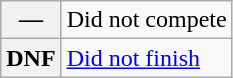<table class="wikitable">
<tr>
<th scope="row">—</th>
<td>Did not compete</td>
</tr>
<tr>
<th scope="row">DNF</th>
<td><a href='#'>Did not finish</a></td>
</tr>
</table>
